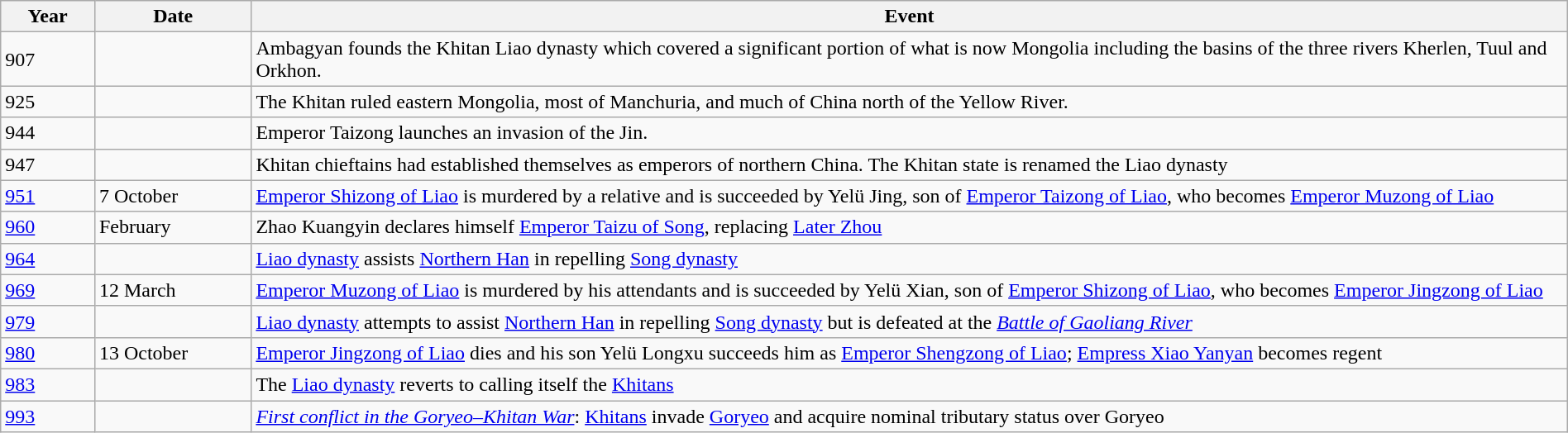<table class="wikitable" width="100%">
<tr>
<th style="width:6%">Year</th>
<th style="width:10%">Date</th>
<th>Event</th>
</tr>
<tr>
<td>907</td>
<td></td>
<td>Ambagyan founds the Khitan Liao dynasty which covered a significant portion of what is now Mongolia including the basins of the three rivers Kherlen, Tuul and Orkhon.</td>
</tr>
<tr>
<td>925</td>
<td></td>
<td>The Khitan ruled eastern Mongolia, most of Manchuria, and much of China north of the Yellow River.</td>
</tr>
<tr>
<td>944</td>
<td></td>
<td>Emperor Taizong launches an invasion of the Jin.</td>
</tr>
<tr>
<td>947</td>
<td></td>
<td>Khitan chieftains had established themselves as emperors of northern China. The Khitan state is renamed the Liao dynasty</td>
</tr>
<tr>
<td><a href='#'>951</a></td>
<td>7 October</td>
<td><a href='#'>Emperor Shizong of Liao</a> is murdered by a relative and is succeeded by Yelü Jing, son of <a href='#'>Emperor Taizong of Liao</a>, who becomes <a href='#'>Emperor Muzong of Liao</a></td>
</tr>
<tr>
<td><a href='#'>960</a></td>
<td>February</td>
<td>Zhao Kuangyin declares himself <a href='#'>Emperor Taizu of Song</a>, replacing <a href='#'>Later Zhou</a></td>
</tr>
<tr>
<td><a href='#'>964</a></td>
<td></td>
<td><a href='#'>Liao dynasty</a> assists <a href='#'>Northern Han</a> in repelling <a href='#'>Song dynasty</a></td>
</tr>
<tr>
<td><a href='#'>969</a></td>
<td>12 March</td>
<td><a href='#'>Emperor Muzong of Liao</a> is murdered by his attendants and is succeeded by Yelü Xian, son of <a href='#'>Emperor Shizong of Liao</a>, who becomes <a href='#'>Emperor Jingzong of Liao</a></td>
</tr>
<tr>
<td><a href='#'>979</a></td>
<td></td>
<td><a href='#'>Liao dynasty</a> attempts to assist <a href='#'>Northern Han</a> in repelling <a href='#'>Song dynasty</a> but is defeated at the <em><a href='#'>Battle of Gaoliang River</a></em></td>
</tr>
<tr>
<td><a href='#'>980</a></td>
<td>13 October</td>
<td><a href='#'>Emperor Jingzong of Liao</a> dies and his son Yelü Longxu succeeds him as <a href='#'>Emperor Shengzong of Liao</a>; <a href='#'>Empress Xiao Yanyan</a> becomes regent</td>
</tr>
<tr>
<td><a href='#'>983</a></td>
<td></td>
<td>The <a href='#'>Liao dynasty</a> reverts to calling itself the <a href='#'>Khitans</a></td>
</tr>
<tr>
<td><a href='#'>993</a></td>
<td></td>
<td><em><a href='#'>First conflict in the Goryeo–Khitan War</a></em>: <a href='#'>Khitans</a> invade <a href='#'>Goryeo</a> and acquire nominal tributary status over Goryeo</td>
</tr>
</table>
